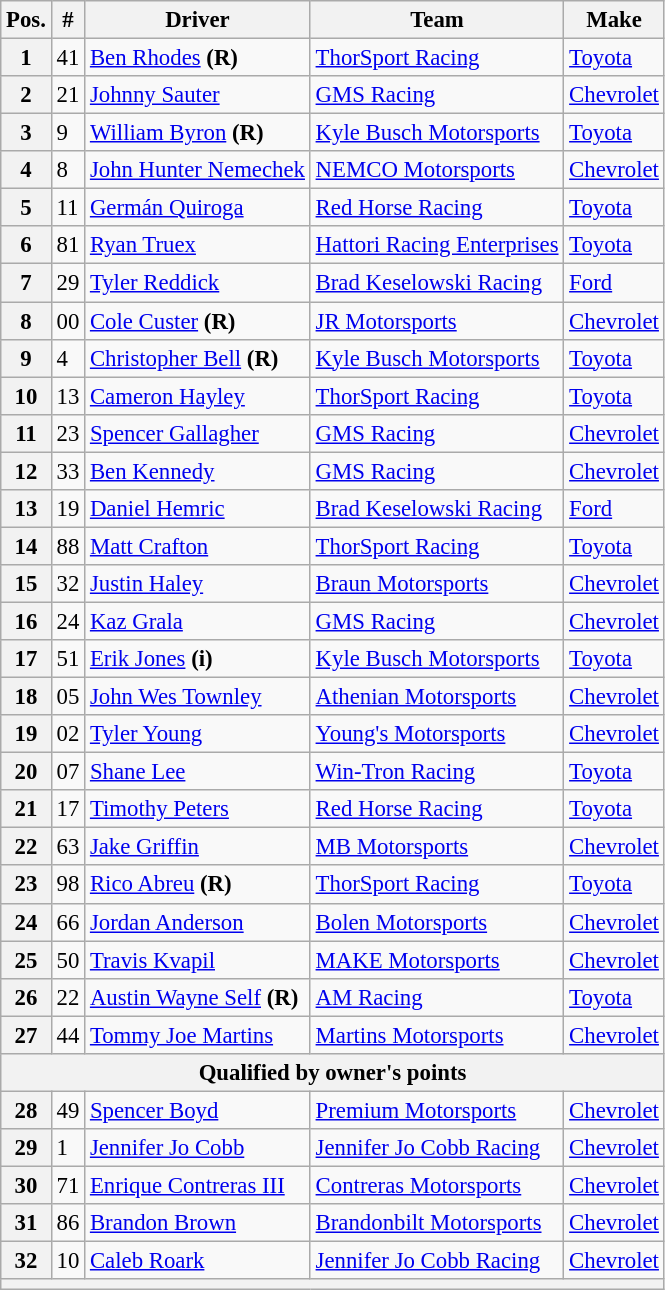<table class="wikitable" style="font-size:95%">
<tr>
<th>Pos.</th>
<th>#</th>
<th>Driver</th>
<th>Team</th>
<th>Make</th>
</tr>
<tr>
<th>1</th>
<td>41</td>
<td><a href='#'>Ben Rhodes</a> <strong>(R)</strong></td>
<td><a href='#'>ThorSport Racing</a></td>
<td><a href='#'>Toyota</a></td>
</tr>
<tr>
<th>2</th>
<td>21</td>
<td><a href='#'>Johnny Sauter</a></td>
<td><a href='#'>GMS Racing</a></td>
<td><a href='#'>Chevrolet</a></td>
</tr>
<tr>
<th>3</th>
<td>9</td>
<td><a href='#'>William Byron</a> <strong>(R)</strong></td>
<td><a href='#'>Kyle Busch Motorsports</a></td>
<td><a href='#'>Toyota</a></td>
</tr>
<tr>
<th>4</th>
<td>8</td>
<td><a href='#'>John Hunter Nemechek</a></td>
<td><a href='#'>NEMCO Motorsports</a></td>
<td><a href='#'>Chevrolet</a></td>
</tr>
<tr>
<th>5</th>
<td>11</td>
<td><a href='#'>Germán Quiroga</a></td>
<td><a href='#'>Red Horse Racing</a></td>
<td><a href='#'>Toyota</a></td>
</tr>
<tr>
<th>6</th>
<td>81</td>
<td><a href='#'>Ryan Truex</a></td>
<td><a href='#'>Hattori Racing Enterprises</a></td>
<td><a href='#'>Toyota</a></td>
</tr>
<tr>
<th>7</th>
<td>29</td>
<td><a href='#'>Tyler Reddick</a></td>
<td><a href='#'>Brad Keselowski Racing</a></td>
<td><a href='#'>Ford</a></td>
</tr>
<tr>
<th>8</th>
<td>00</td>
<td><a href='#'>Cole Custer</a> <strong>(R)</strong></td>
<td><a href='#'>JR Motorsports</a></td>
<td><a href='#'>Chevrolet</a></td>
</tr>
<tr>
<th>9</th>
<td>4</td>
<td><a href='#'>Christopher Bell</a> <strong>(R)</strong></td>
<td><a href='#'>Kyle Busch Motorsports</a></td>
<td><a href='#'>Toyota</a></td>
</tr>
<tr>
<th>10</th>
<td>13</td>
<td><a href='#'>Cameron Hayley</a></td>
<td><a href='#'>ThorSport Racing</a></td>
<td><a href='#'>Toyota</a></td>
</tr>
<tr>
<th>11</th>
<td>23</td>
<td><a href='#'>Spencer Gallagher</a></td>
<td><a href='#'>GMS Racing</a></td>
<td><a href='#'>Chevrolet</a></td>
</tr>
<tr>
<th>12</th>
<td>33</td>
<td><a href='#'>Ben Kennedy</a></td>
<td><a href='#'>GMS Racing</a></td>
<td><a href='#'>Chevrolet</a></td>
</tr>
<tr>
<th>13</th>
<td>19</td>
<td><a href='#'>Daniel Hemric</a></td>
<td><a href='#'>Brad Keselowski Racing</a></td>
<td><a href='#'>Ford</a></td>
</tr>
<tr>
<th>14</th>
<td>88</td>
<td><a href='#'>Matt Crafton</a></td>
<td><a href='#'>ThorSport Racing</a></td>
<td><a href='#'>Toyota</a></td>
</tr>
<tr>
<th>15</th>
<td>32</td>
<td><a href='#'>Justin Haley</a></td>
<td><a href='#'>Braun Motorsports</a></td>
<td><a href='#'>Chevrolet</a></td>
</tr>
<tr>
<th>16</th>
<td>24</td>
<td><a href='#'>Kaz Grala</a></td>
<td><a href='#'>GMS Racing</a></td>
<td><a href='#'>Chevrolet</a></td>
</tr>
<tr>
<th>17</th>
<td>51</td>
<td><a href='#'>Erik Jones</a> <strong>(i)</strong></td>
<td><a href='#'>Kyle Busch Motorsports</a></td>
<td><a href='#'>Toyota</a></td>
</tr>
<tr>
<th>18</th>
<td>05</td>
<td><a href='#'>John Wes Townley</a></td>
<td><a href='#'>Athenian Motorsports</a></td>
<td><a href='#'>Chevrolet</a></td>
</tr>
<tr>
<th>19</th>
<td>02</td>
<td><a href='#'>Tyler Young</a></td>
<td><a href='#'>Young's Motorsports</a></td>
<td><a href='#'>Chevrolet</a></td>
</tr>
<tr>
<th>20</th>
<td>07</td>
<td><a href='#'>Shane Lee</a></td>
<td><a href='#'>Win-Tron Racing</a></td>
<td><a href='#'>Toyota</a></td>
</tr>
<tr>
<th>21</th>
<td>17</td>
<td><a href='#'>Timothy Peters</a></td>
<td><a href='#'>Red Horse Racing</a></td>
<td><a href='#'>Toyota</a></td>
</tr>
<tr>
<th>22</th>
<td>63</td>
<td><a href='#'>Jake Griffin</a></td>
<td><a href='#'>MB Motorsports</a></td>
<td><a href='#'>Chevrolet</a></td>
</tr>
<tr>
<th>23</th>
<td>98</td>
<td><a href='#'>Rico Abreu</a> <strong>(R)</strong></td>
<td><a href='#'>ThorSport Racing</a></td>
<td><a href='#'>Toyota</a></td>
</tr>
<tr>
<th>24</th>
<td>66</td>
<td><a href='#'>Jordan Anderson</a></td>
<td><a href='#'>Bolen Motorsports</a></td>
<td><a href='#'>Chevrolet</a></td>
</tr>
<tr>
<th>25</th>
<td>50</td>
<td><a href='#'>Travis Kvapil</a></td>
<td><a href='#'>MAKE Motorsports</a></td>
<td><a href='#'>Chevrolet</a></td>
</tr>
<tr>
<th>26</th>
<td>22</td>
<td><a href='#'>Austin Wayne Self</a> <strong>(R)</strong></td>
<td><a href='#'>AM Racing</a></td>
<td><a href='#'>Toyota</a></td>
</tr>
<tr>
<th>27</th>
<td>44</td>
<td><a href='#'>Tommy Joe Martins</a></td>
<td><a href='#'>Martins Motorsports</a></td>
<td><a href='#'>Chevrolet</a></td>
</tr>
<tr>
<th colspan="5">Qualified by owner's points</th>
</tr>
<tr>
<th>28</th>
<td>49</td>
<td><a href='#'>Spencer Boyd</a></td>
<td><a href='#'>Premium Motorsports</a></td>
<td><a href='#'>Chevrolet</a></td>
</tr>
<tr>
<th>29</th>
<td>1</td>
<td><a href='#'>Jennifer Jo Cobb</a></td>
<td><a href='#'>Jennifer Jo Cobb Racing</a></td>
<td><a href='#'>Chevrolet</a></td>
</tr>
<tr>
<th>30</th>
<td>71</td>
<td><a href='#'>Enrique Contreras III</a></td>
<td><a href='#'>Contreras Motorsports</a></td>
<td><a href='#'>Chevrolet</a></td>
</tr>
<tr>
<th>31</th>
<td>86</td>
<td><a href='#'>Brandon Brown</a></td>
<td><a href='#'>Brandonbilt Motorsports</a></td>
<td><a href='#'>Chevrolet</a></td>
</tr>
<tr>
<th>32</th>
<td>10</td>
<td><a href='#'>Caleb Roark</a></td>
<td><a href='#'>Jennifer Jo Cobb Racing</a></td>
<td><a href='#'>Chevrolet</a></td>
</tr>
<tr>
<th colspan="5"></th>
</tr>
</table>
